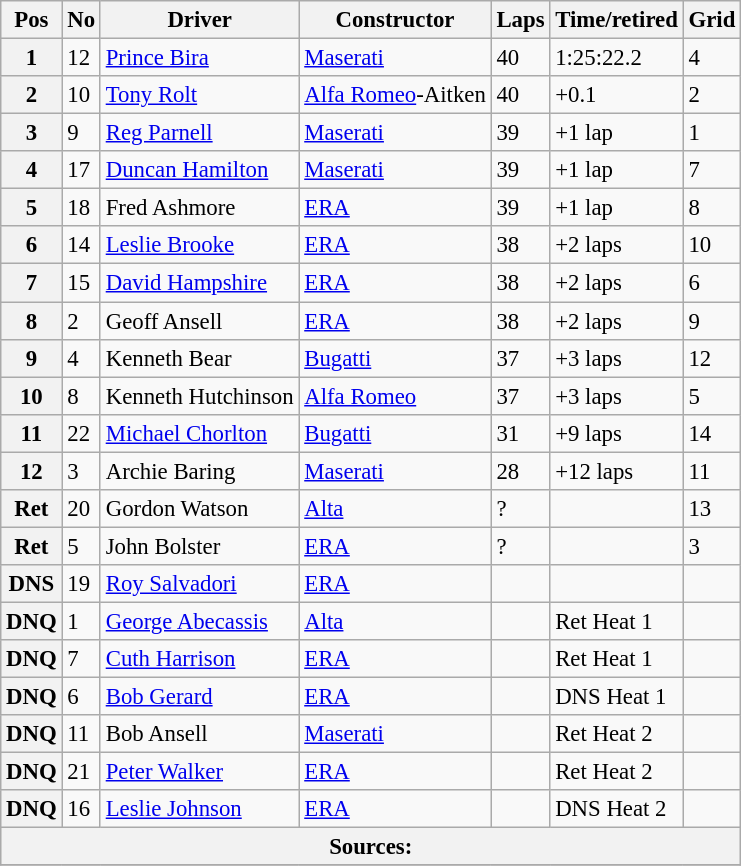<table class="wikitable" style="font-size: 95%;">
<tr>
<th>Pos</th>
<th>No</th>
<th>Driver</th>
<th>Constructor</th>
<th>Laps</th>
<th>Time/retired</th>
<th>Grid</th>
</tr>
<tr>
<th>1</th>
<td>12</td>
<td> <a href='#'>Prince Bira</a></td>
<td><a href='#'>Maserati</a></td>
<td>40</td>
<td>1:25:22.2</td>
<td>4</td>
</tr>
<tr>
<th>2</th>
<td>10</td>
<td> <a href='#'>Tony Rolt</a></td>
<td><a href='#'>Alfa Romeo</a>-Aitken</td>
<td>40</td>
<td>+0.1</td>
<td>2</td>
</tr>
<tr>
<th>3</th>
<td>9</td>
<td> <a href='#'>Reg Parnell</a></td>
<td><a href='#'>Maserati</a></td>
<td>39</td>
<td>+1 lap</td>
<td>1</td>
</tr>
<tr>
<th>4</th>
<td>17</td>
<td> <a href='#'>Duncan Hamilton</a></td>
<td><a href='#'>Maserati</a></td>
<td>39</td>
<td>+1 lap</td>
<td>7</td>
</tr>
<tr>
<th>5</th>
<td>18</td>
<td> Fred Ashmore</td>
<td><a href='#'>ERA</a></td>
<td>39</td>
<td>+1 lap</td>
<td>8</td>
</tr>
<tr>
<th>6</th>
<td>14</td>
<td> <a href='#'>Leslie Brooke</a></td>
<td><a href='#'>ERA</a></td>
<td>38</td>
<td>+2 laps</td>
<td>10</td>
</tr>
<tr>
<th>7</th>
<td>15</td>
<td> <a href='#'>David Hampshire</a></td>
<td><a href='#'>ERA</a></td>
<td>38</td>
<td>+2 laps</td>
<td>6</td>
</tr>
<tr>
<th>8</th>
<td>2</td>
<td> Geoff Ansell</td>
<td><a href='#'>ERA</a></td>
<td>38</td>
<td>+2 laps</td>
<td>9</td>
</tr>
<tr>
<th>9</th>
<td>4</td>
<td> Kenneth Bear</td>
<td><a href='#'>Bugatti</a></td>
<td>37</td>
<td>+3 laps</td>
<td>12</td>
</tr>
<tr>
<th>10</th>
<td>8</td>
<td> Kenneth Hutchinson</td>
<td><a href='#'>Alfa Romeo</a></td>
<td>37</td>
<td>+3 laps</td>
<td>5</td>
</tr>
<tr>
<th>11</th>
<td>22</td>
<td> <a href='#'>Michael Chorlton</a></td>
<td><a href='#'>Bugatti</a></td>
<td>31</td>
<td>+9 laps</td>
<td>14</td>
</tr>
<tr>
<th>12</th>
<td>3</td>
<td> Archie Baring</td>
<td><a href='#'>Maserati</a></td>
<td>28</td>
<td>+12 laps</td>
<td>11</td>
</tr>
<tr>
<th>Ret</th>
<td>20</td>
<td> Gordon Watson</td>
<td><a href='#'>Alta</a></td>
<td>?</td>
<td></td>
<td>13</td>
</tr>
<tr>
<th>Ret</th>
<td>5</td>
<td> John Bolster</td>
<td><a href='#'>ERA</a></td>
<td>?</td>
<td></td>
<td>3</td>
</tr>
<tr>
<th>DNS</th>
<td>19</td>
<td> <a href='#'>Roy Salvadori</a></td>
<td><a href='#'>ERA</a></td>
<td></td>
<td></td>
<td></td>
</tr>
<tr>
<th>DNQ</th>
<td>1</td>
<td> <a href='#'>George Abecassis</a></td>
<td><a href='#'>Alta</a></td>
<td></td>
<td>Ret Heat 1</td>
<td></td>
</tr>
<tr>
<th>DNQ</th>
<td>7</td>
<td> <a href='#'>Cuth Harrison</a></td>
<td><a href='#'>ERA</a></td>
<td></td>
<td>Ret Heat 1</td>
<td></td>
</tr>
<tr>
<th>DNQ</th>
<td>6</td>
<td> <a href='#'>Bob Gerard</a></td>
<td><a href='#'>ERA</a></td>
<td></td>
<td>DNS Heat 1</td>
<td></td>
</tr>
<tr>
<th>DNQ</th>
<td>11</td>
<td> Bob Ansell</td>
<td><a href='#'>Maserati</a></td>
<td></td>
<td>Ret Heat 2</td>
<td></td>
</tr>
<tr>
<th>DNQ</th>
<td>21</td>
<td> <a href='#'>Peter Walker</a></td>
<td><a href='#'>ERA</a></td>
<td></td>
<td>Ret Heat 2</td>
<td></td>
</tr>
<tr>
<th>DNQ</th>
<td>16</td>
<td> <a href='#'>Leslie Johnson</a></td>
<td><a href='#'>ERA</a></td>
<td></td>
<td>DNS Heat 2</td>
<td></td>
</tr>
<tr style="background-color:#E5E4E2" align="center">
<th colspan=7>Sources:</th>
</tr>
<tr>
</tr>
</table>
